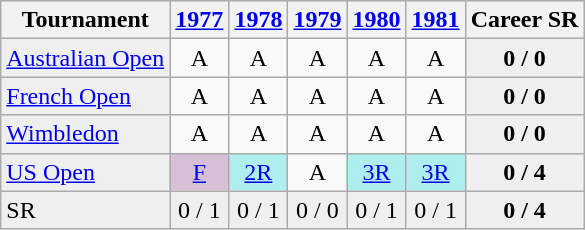<table class="wikitable">
<tr style="background:#efefef;">
<th>Tournament</th>
<th><a href='#'>1977</a></th>
<th><a href='#'>1978</a></th>
<th><a href='#'>1979</a></th>
<th><a href='#'>1980</a></th>
<th><a href='#'>1981</a></th>
<th>Career SR</th>
</tr>
<tr>
<td style="background:#EFEFEF;"><a href='#'>Australian Open</a></td>
<td style="text-align:center;">A</td>
<td style="text-align:center;">A</td>
<td style="text-align:center;">A</td>
<td style="text-align:center;">A</td>
<td style="text-align:center;">A</td>
<td style="text-align:center; background:#efefef;"><strong>0 / 0</strong></td>
</tr>
<tr>
<td style="background:#EFEFEF;"><a href='#'>French Open</a></td>
<td style="text-align:center;">A</td>
<td style="text-align:center;">A</td>
<td style="text-align:center;">A</td>
<td style="text-align:center;">A</td>
<td style="text-align:center;">A</td>
<td style="text-align:center; background:#efefef;"><strong>0 / 0</strong></td>
</tr>
<tr>
<td style="background:#EFEFEF;"><a href='#'>Wimbledon</a></td>
<td style="text-align:center;">A</td>
<td style="text-align:center;">A</td>
<td style="text-align:center;">A</td>
<td style="text-align:center;">A</td>
<td style="text-align:center;">A</td>
<td style="text-align:center; background:#efefef;"><strong>0 / 0</strong></td>
</tr>
<tr>
<td style="background:#EFEFEF;"><a href='#'>US Open</a></td>
<td style="text-align:center; background:thistle;"><a href='#'>F</a></td>
<td style="text-align:center; background:#afeeee;"><a href='#'>2R</a></td>
<td style="text-align:center;">A</td>
<td style="text-align:center; background:#afeeee;"><a href='#'>3R</a></td>
<td style="text-align:center; background:#afeeee;"><a href='#'>3R</a></td>
<td style="text-align:center; background:#efefef;"><strong>0 / 4</strong></td>
</tr>
<tr>
<td style="background:#EFEFEF;">SR</td>
<td style="text-align:center; background:#efefef;">0 / 1</td>
<td style="text-align:center; background:#efefef;">0 / 1</td>
<td style="text-align:center; background:#efefef;">0 / 0</td>
<td style="text-align:center; background:#efefef;">0 / 1</td>
<td style="text-align:center; background:#efefef;">0 / 1</td>
<td style="text-align:center; background:#efefef;"><strong>0 / 4</strong></td>
</tr>
</table>
